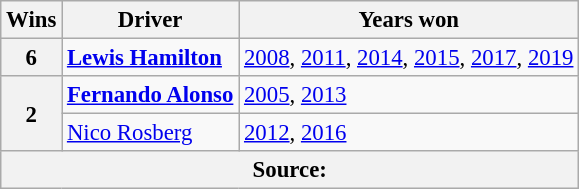<table class="wikitable" style="font-size: 95%;">
<tr>
<th>Wins</th>
<th>Driver</th>
<th>Years won</th>
</tr>
<tr>
<th>6</th>
<td> <strong><a href='#'>Lewis Hamilton</a></strong></td>
<td><a href='#'>2008</a>, <a href='#'>2011</a>, <a href='#'>2014</a>, <a href='#'>2015</a>, <a href='#'>2017</a>, <a href='#'>2019</a></td>
</tr>
<tr>
<th rowspan="2">2</th>
<td> <strong><a href='#'>Fernando Alonso</a></strong></td>
<td><a href='#'>2005</a>, <a href='#'>2013</a></td>
</tr>
<tr>
<td> <a href='#'>Nico Rosberg</a></td>
<td><a href='#'>2012</a>, <a href='#'>2016</a></td>
</tr>
<tr>
<th colspan=3>Source:</th>
</tr>
</table>
